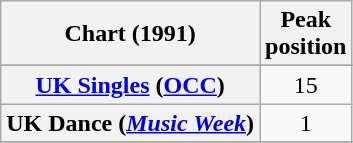<table class="wikitable plainrowheaders sortable" style="text-align:center;">
<tr>
<th scope="col">Chart (1991)</th>
<th scope="col">Peak<br>position</th>
</tr>
<tr>
</tr>
<tr>
</tr>
<tr>
<th scope="row"><a href='#'>UK Singles</a> (<a href='#'>OCC</a>)</th>
<td align="center">15</td>
</tr>
<tr>
<th scope="row">UK Dance (<em><a href='#'>Music Week</a></em>)</th>
<td align="center">1</td>
</tr>
<tr>
</tr>
</table>
